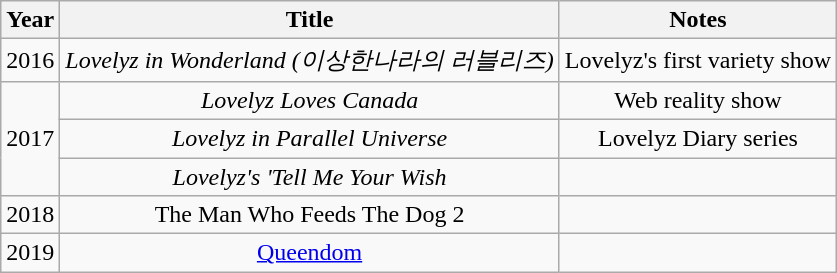<table class="wikitable" style="text-align:center;">
<tr>
<th align="left">Year</th>
<th align="center">Title</th>
<th align="center">Notes</th>
</tr>
<tr>
<td>2016</td>
<td><em>Lovelyz in Wonderland (이상한나라의 러블리즈)</em></td>
<td>Lovelyz's first variety show</td>
</tr>
<tr>
<td rowspan="3">2017</td>
<td><em>Lovelyz Loves Canada</em></td>
<td>Web reality show</td>
</tr>
<tr>
<td><em>Lovelyz in Parallel Universe</em></td>
<td>Lovelyz Diary series</td>
</tr>
<tr>
<td><em>Lovelyz's 'Tell Me Your Wish<strong></td>
<td></td>
</tr>
<tr>
<td>2018</td>
<td></em>The Man Who Feeds The Dog 2<em></td>
<td></td>
</tr>
<tr>
<td>2019</td>
<td></em><a href='#'>Queendom</a><em></td>
<td></td>
</tr>
</table>
